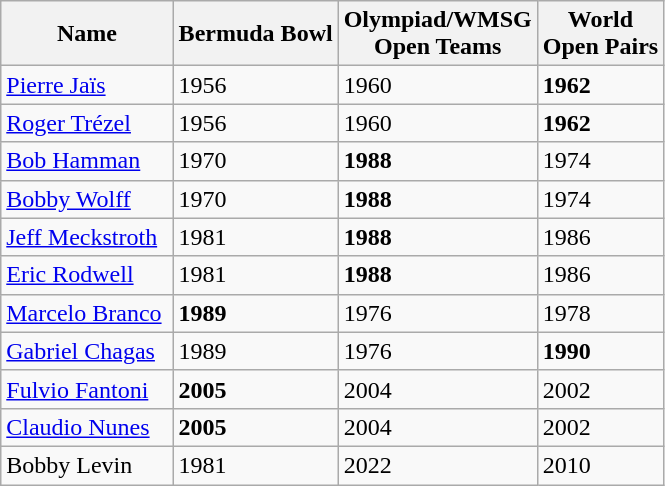<table class="wikitable">
<tr>
<th>Name</th>
<th>Bermuda Bowl</th>
<th>Olympiad/WMSG <br>Open Teams</th>
<th>World <br>Open Pairs</th>
</tr>
<tr>
<td> <a href='#'>Pierre Jaïs</a></td>
<td>1956</td>
<td>1960</td>
<td><strong>1962</strong></td>
</tr>
<tr>
<td> <a href='#'>Roger Trézel</a></td>
<td>1956</td>
<td>1960</td>
<td><strong>1962</strong></td>
</tr>
<tr>
<td> <a href='#'>Bob Hamman</a></td>
<td>1970</td>
<td><strong>1988</strong></td>
<td>1974</td>
</tr>
<tr>
<td> <a href='#'>Bobby Wolff</a></td>
<td>1970</td>
<td><strong>1988</strong></td>
<td>1974</td>
</tr>
<tr>
<td> <a href='#'>Jeff Meckstroth</a></td>
<td>1981</td>
<td><strong>1988</strong></td>
<td>1986</td>
</tr>
<tr>
<td> <a href='#'>Eric Rodwell</a></td>
<td>1981</td>
<td><strong>1988</strong></td>
<td>1986</td>
</tr>
<tr>
<td> <a href='#'>Marcelo Branco</a> </td>
<td><strong>1989</strong></td>
<td>1976</td>
<td>1978</td>
</tr>
<tr>
<td> <a href='#'>Gabriel Chagas</a></td>
<td>1989</td>
<td>1976</td>
<td><strong>1990</strong></td>
</tr>
<tr>
<td> <a href='#'>Fulvio Fantoni</a></td>
<td><strong>2005</strong></td>
<td>2004</td>
<td>2002</td>
</tr>
<tr>
<td> <a href='#'>Claudio Nunes</a></td>
<td><strong>2005</strong></td>
<td>2004</td>
<td>2002</td>
</tr>
<tr>
<td>Bobby Levin</td>
<td>1981</td>
<td>2022</td>
<td>2010</td>
</tr>
</table>
